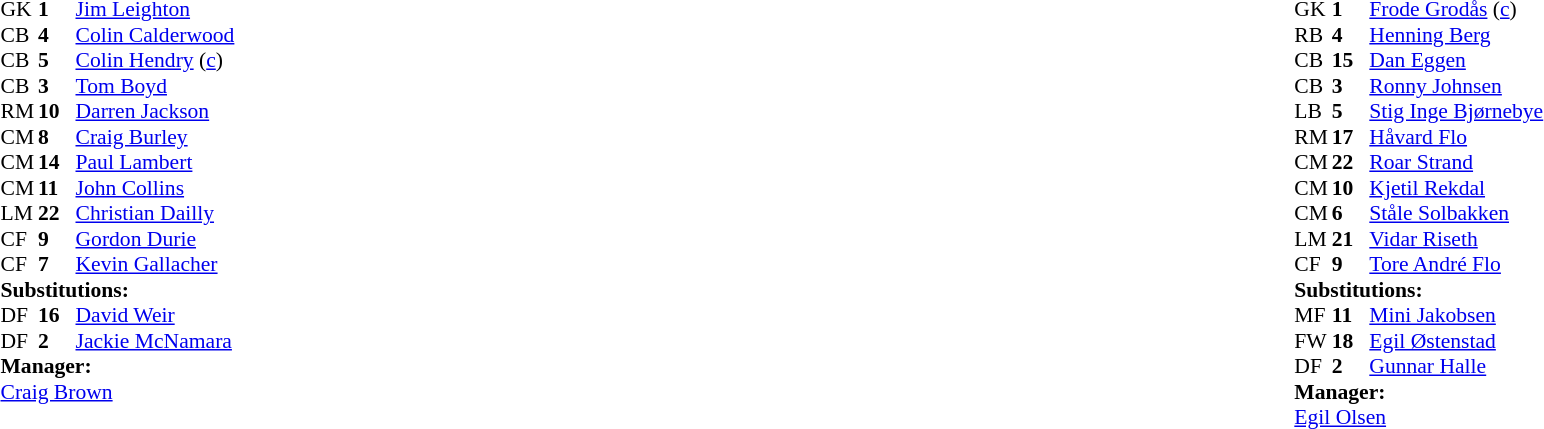<table width="100%">
<tr>
<td valign="top" width="50%"><br><table style="font-size: 90%" cellspacing="0" cellpadding="0">
<tr>
<th width="25"></th>
<th width="25"></th>
</tr>
<tr>
<td>GK</td>
<td><strong>1</strong></td>
<td><a href='#'>Jim Leighton</a></td>
</tr>
<tr>
<td>CB</td>
<td><strong>4</strong></td>
<td><a href='#'>Colin Calderwood</a></td>
<td></td>
<td></td>
</tr>
<tr>
<td>CB</td>
<td><strong>5</strong></td>
<td><a href='#'>Colin Hendry</a> (<a href='#'>c</a>)</td>
</tr>
<tr>
<td>CB</td>
<td><strong>3</strong></td>
<td><a href='#'>Tom Boyd</a></td>
</tr>
<tr>
<td>RM</td>
<td><strong>10</strong></td>
<td><a href='#'>Darren Jackson</a></td>
<td></td>
<td></td>
</tr>
<tr>
<td>CM</td>
<td><strong>8</strong></td>
<td><a href='#'>Craig Burley</a></td>
</tr>
<tr>
<td>CM</td>
<td><strong>14</strong></td>
<td><a href='#'>Paul Lambert</a></td>
</tr>
<tr>
<td>CM</td>
<td><strong>11</strong></td>
<td><a href='#'>John Collins</a></td>
</tr>
<tr>
<td>LM</td>
<td><strong>22</strong></td>
<td><a href='#'>Christian Dailly</a></td>
</tr>
<tr>
<td>CF</td>
<td><strong>9</strong></td>
<td><a href='#'>Gordon Durie</a></td>
<td></td>
</tr>
<tr>
<td>CF</td>
<td><strong>7</strong></td>
<td><a href='#'>Kevin Gallacher</a></td>
</tr>
<tr>
<td colspan=3><strong>Substitutions:</strong></td>
</tr>
<tr>
<td>DF</td>
<td><strong>16</strong></td>
<td><a href='#'>David Weir</a></td>
<td></td>
<td></td>
</tr>
<tr>
<td>DF</td>
<td><strong>2</strong></td>
<td><a href='#'>Jackie McNamara</a></td>
<td></td>
<td></td>
</tr>
<tr>
<td colspan=3><strong>Manager:</strong></td>
</tr>
<tr>
<td colspan="4"><a href='#'>Craig Brown</a></td>
</tr>
</table>
</td>
<td></td>
<td valign="top" width="50%"><br><table style="font-size: 90%" cellspacing="0" cellpadding="0" align=center>
<tr>
<th width="25"></th>
<th width="25"></th>
</tr>
<tr>
<td>GK</td>
<td><strong>1</strong></td>
<td><a href='#'>Frode Grodås</a> (<a href='#'>c</a>)</td>
</tr>
<tr>
<td>RB</td>
<td><strong>4</strong></td>
<td><a href='#'>Henning Berg</a></td>
<td></td>
<td></td>
</tr>
<tr>
<td>CB</td>
<td><strong>15</strong></td>
<td><a href='#'>Dan Eggen</a></td>
</tr>
<tr>
<td>CB</td>
<td><strong>3</strong></td>
<td><a href='#'>Ronny Johnsen</a></td>
</tr>
<tr>
<td>LB</td>
<td><strong>5</strong></td>
<td><a href='#'>Stig Inge Bjørnebye</a></td>
</tr>
<tr>
<td>RM</td>
<td><strong>17</strong></td>
<td><a href='#'>Håvard Flo</a></td>
<td></td>
<td></td>
</tr>
<tr>
<td>CM</td>
<td><strong>22</strong></td>
<td><a href='#'>Roar Strand</a></td>
</tr>
<tr>
<td>CM</td>
<td><strong>10</strong></td>
<td><a href='#'>Kjetil Rekdal</a></td>
<td></td>
</tr>
<tr>
<td>CM</td>
<td><strong>6</strong></td>
<td><a href='#'>Ståle Solbakken</a></td>
</tr>
<tr>
<td>LM</td>
<td><strong>21</strong></td>
<td><a href='#'>Vidar Riseth</a></td>
<td></td>
<td></td>
</tr>
<tr>
<td>CF</td>
<td><strong>9</strong></td>
<td><a href='#'>Tore André Flo</a></td>
</tr>
<tr>
<td colspan=3><strong>Substitutions:</strong></td>
</tr>
<tr>
<td>MF</td>
<td><strong>11</strong></td>
<td><a href='#'>Mini Jakobsen</a></td>
<td></td>
<td></td>
</tr>
<tr>
<td>FW</td>
<td><strong>18</strong></td>
<td><a href='#'>Egil Østenstad</a></td>
<td></td>
<td></td>
</tr>
<tr>
<td>DF</td>
<td><strong>2</strong></td>
<td><a href='#'>Gunnar Halle</a></td>
<td></td>
<td></td>
</tr>
<tr>
<td colspan=3><strong>Manager:</strong></td>
</tr>
<tr>
<td colspan="4"><a href='#'>Egil Olsen</a></td>
</tr>
</table>
</td>
</tr>
</table>
